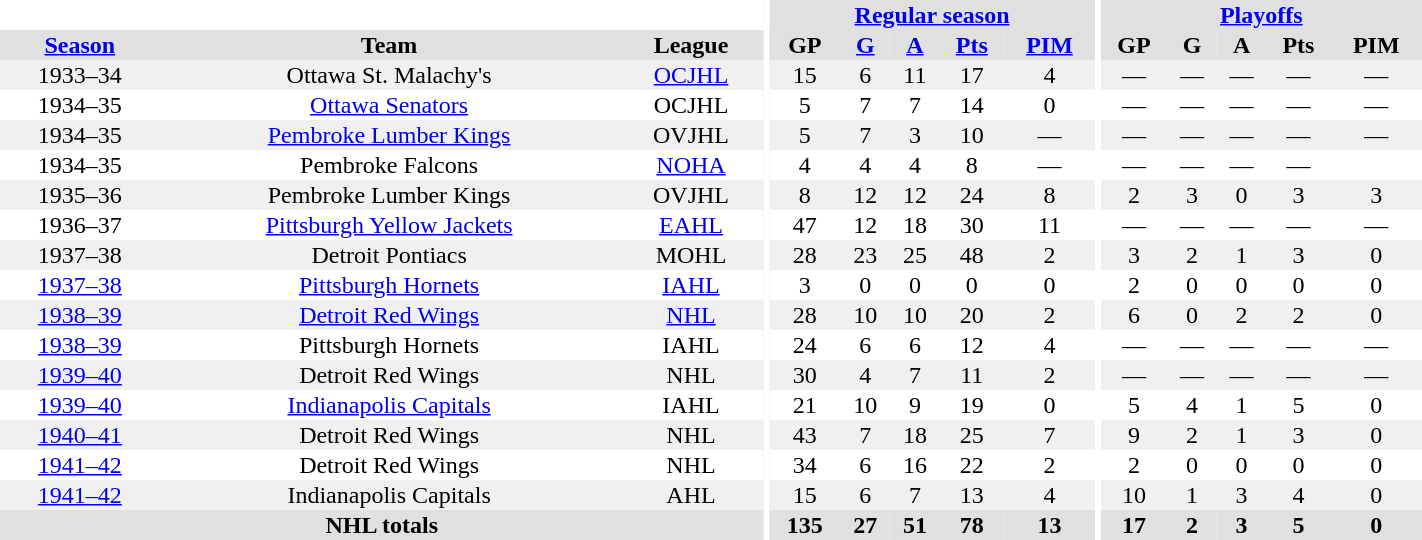<table border="0" cellpadding="1" cellspacing="0" style="text-align:center; width:75%">
<tr bgcolor="#e0e0e0">
<th colspan="3" bgcolor="#ffffff"></th>
<th rowspan="99" bgcolor="#ffffff"></th>
<th colspan="5"><a href='#'>Regular season</a></th>
<th rowspan="99" bgcolor="#ffffff"></th>
<th colspan="5"><a href='#'>Playoffs</a></th>
</tr>
<tr bgcolor="#e0e0e0">
<th><a href='#'>Season</a></th>
<th>Team</th>
<th>League</th>
<th>GP</th>
<th><a href='#'>G</a></th>
<th><a href='#'>A</a></th>
<th><a href='#'>Pts</a></th>
<th><a href='#'>PIM</a></th>
<th>GP</th>
<th>G</th>
<th>A</th>
<th>Pts</th>
<th>PIM</th>
</tr>
<tr align="center" bgcolor="#f0f0f0">
<td>1933–34</td>
<td>Ottawa St. Malachy's</td>
<td><a href='#'>OCJHL</a></td>
<td>15</td>
<td>6</td>
<td>11</td>
<td>17</td>
<td>4</td>
<td>—</td>
<td>—</td>
<td>—</td>
<td>—</td>
<td>—</td>
</tr>
<tr align="center">
<td>1934–35</td>
<td><a href='#'>Ottawa Senators</a></td>
<td>OCJHL</td>
<td>5</td>
<td>7</td>
<td>7</td>
<td>14</td>
<td>0</td>
<td>—</td>
<td>—</td>
<td>—</td>
<td>—</td>
<td>—</td>
</tr>
<tr align="center" bgcolor="#f0f0f0">
<td>1934–35</td>
<td><a href='#'>Pembroke Lumber Kings</a></td>
<td>OVJHL</td>
<td>5</td>
<td>7</td>
<td>3</td>
<td>10</td>
<td>—</td>
<td>—</td>
<td>—</td>
<td>—</td>
<td>—</td>
<td>—</td>
</tr>
<tr align="center">
<td>1934–35</td>
<td>Pembroke Falcons</td>
<td><a href='#'>NOHA</a></td>
<td>4</td>
<td>4</td>
<td>4</td>
<td>8</td>
<td>—</td>
<td>—</td>
<td>—</td>
<td>—</td>
<td>—</td>
</tr>
<tr align="center" bgcolor="#f0f0f0">
<td>1935–36</td>
<td>Pembroke Lumber Kings</td>
<td>OVJHL</td>
<td>8</td>
<td>12</td>
<td>12</td>
<td>24</td>
<td>8</td>
<td>2</td>
<td>3</td>
<td>0</td>
<td>3</td>
<td>3</td>
</tr>
<tr align="center">
<td>1936–37</td>
<td><a href='#'>Pittsburgh Yellow Jackets</a></td>
<td><a href='#'>EAHL</a></td>
<td>47</td>
<td>12</td>
<td>18</td>
<td>30</td>
<td>11</td>
<td>—</td>
<td>—</td>
<td>—</td>
<td>—</td>
<td>—</td>
</tr>
<tr align="center" bgcolor="#f0f0f0">
<td>1937–38</td>
<td>Detroit Pontiacs</td>
<td>MOHL</td>
<td>28</td>
<td>23</td>
<td>25</td>
<td>48</td>
<td>2</td>
<td>3</td>
<td>2</td>
<td>1</td>
<td>3</td>
<td>0</td>
</tr>
<tr align="center">
<td><a href='#'>1937–38</a></td>
<td><a href='#'>Pittsburgh Hornets</a></td>
<td><a href='#'>IAHL</a></td>
<td>3</td>
<td>0</td>
<td>0</td>
<td>0</td>
<td>0</td>
<td>2</td>
<td>0</td>
<td>0</td>
<td>0</td>
<td>0</td>
</tr>
<tr align="center" bgcolor="#f0f0f0">
<td><a href='#'>1938–39</a></td>
<td><a href='#'>Detroit Red Wings</a></td>
<td><a href='#'>NHL</a></td>
<td>28</td>
<td>10</td>
<td>10</td>
<td>20</td>
<td>2</td>
<td>6</td>
<td>0</td>
<td>2</td>
<td>2</td>
<td>0</td>
</tr>
<tr align="center">
<td><a href='#'>1938–39</a></td>
<td>Pittsburgh Hornets</td>
<td>IAHL</td>
<td>24</td>
<td>6</td>
<td>6</td>
<td>12</td>
<td>4</td>
<td>—</td>
<td>—</td>
<td>—</td>
<td>—</td>
<td>—</td>
</tr>
<tr align="center" bgcolor="#f0f0f0">
<td><a href='#'>1939–40</a></td>
<td>Detroit Red Wings</td>
<td>NHL</td>
<td>30</td>
<td>4</td>
<td>7</td>
<td>11</td>
<td>2</td>
<td>—</td>
<td>—</td>
<td>—</td>
<td>—</td>
<td>—</td>
</tr>
<tr align="center">
<td><a href='#'>1939–40</a></td>
<td><a href='#'>Indianapolis Capitals</a></td>
<td>IAHL</td>
<td>21</td>
<td>10</td>
<td>9</td>
<td>19</td>
<td>0</td>
<td>5</td>
<td>4</td>
<td>1</td>
<td>5</td>
<td>0</td>
</tr>
<tr align="center" bgcolor="#f0f0f0">
<td><a href='#'>1940–41</a></td>
<td>Detroit Red Wings</td>
<td>NHL</td>
<td>43</td>
<td>7</td>
<td>18</td>
<td>25</td>
<td>7</td>
<td>9</td>
<td>2</td>
<td>1</td>
<td>3</td>
<td>0</td>
</tr>
<tr align="center">
<td><a href='#'>1941–42</a></td>
<td>Detroit Red Wings</td>
<td>NHL</td>
<td>34</td>
<td>6</td>
<td>16</td>
<td>22</td>
<td>2</td>
<td>2</td>
<td>0</td>
<td>0</td>
<td>0</td>
<td>0</td>
</tr>
<tr align="center" bgcolor="#f0f0f0">
<td><a href='#'>1941–42</a></td>
<td>Indianapolis Capitals</td>
<td>AHL</td>
<td>15</td>
<td>6</td>
<td>7</td>
<td>13</td>
<td>4</td>
<td>10</td>
<td>1</td>
<td>3</td>
<td>4</td>
<td>0</td>
</tr>
<tr align="center" bgcolor="#e0e0e0">
<th colspan="3">NHL totals</th>
<th>135</th>
<th>27</th>
<th>51</th>
<th>78</th>
<th>13</th>
<th>17</th>
<th>2</th>
<th>3</th>
<th>5</th>
<th>0</th>
</tr>
</table>
